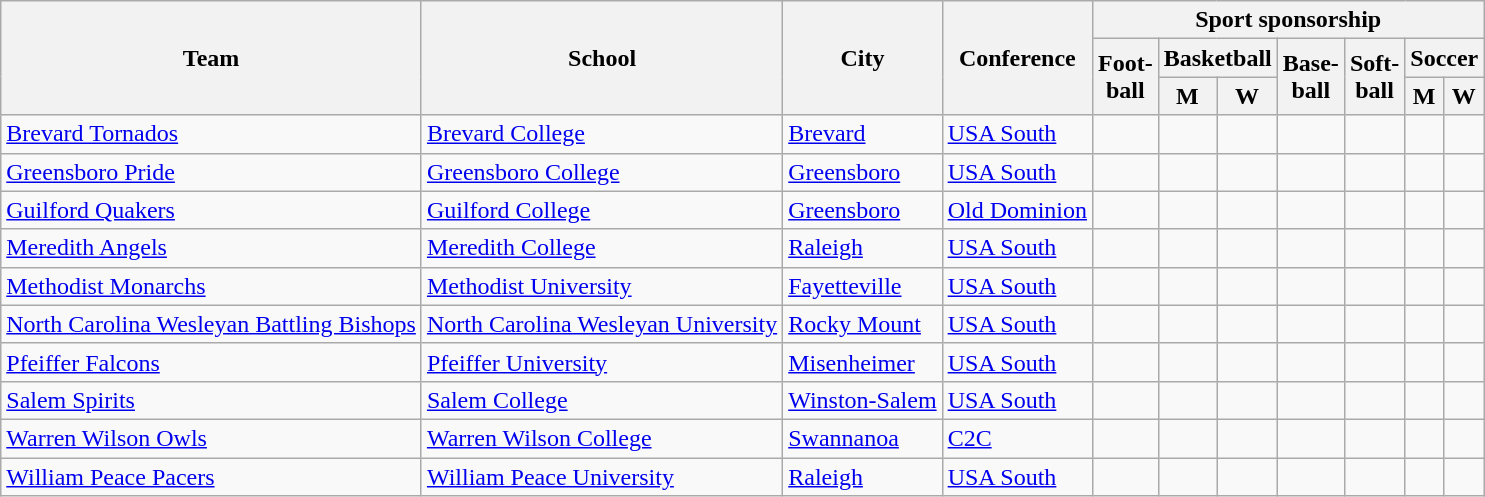<table class="sortable wikitable">
<tr>
<th rowspan=3>Team</th>
<th rowspan=3>School</th>
<th rowspan=3>City</th>
<th rowspan=3>Conference</th>
<th colspan=7>Sport sponsorship</th>
</tr>
<tr>
<th rowspan=2>Foot-<br>ball</th>
<th colspan=2>Basketball</th>
<th rowspan=2>Base-<br>ball</th>
<th rowspan=2>Soft-<br>ball</th>
<th colspan=2>Soccer</th>
</tr>
<tr>
<th>M</th>
<th>W</th>
<th>M</th>
<th>W</th>
</tr>
<tr>
<td><a href='#'>Brevard Tornados</a></td>
<td><a href='#'>Brevard College</a></td>
<td><a href='#'>Brevard</a></td>
<td><a href='#'>USA South</a></td>
<td></td>
<td></td>
<td></td>
<td></td>
<td></td>
<td></td>
<td></td>
</tr>
<tr>
<td><a href='#'>Greensboro Pride</a></td>
<td><a href='#'>Greensboro College</a></td>
<td><a href='#'>Greensboro</a></td>
<td><a href='#'>USA South</a></td>
<td></td>
<td></td>
<td></td>
<td></td>
<td></td>
<td></td>
<td></td>
</tr>
<tr>
<td><a href='#'>Guilford Quakers</a></td>
<td><a href='#'>Guilford College</a></td>
<td><a href='#'>Greensboro</a></td>
<td><a href='#'>Old Dominion</a></td>
<td></td>
<td></td>
<td></td>
<td></td>
<td></td>
<td></td>
<td></td>
</tr>
<tr>
<td><a href='#'>Meredith Angels</a></td>
<td><a href='#'>Meredith College</a></td>
<td><a href='#'>Raleigh</a></td>
<td><a href='#'>USA South</a></td>
<td></td>
<td></td>
<td></td>
<td></td>
<td></td>
<td></td>
<td></td>
</tr>
<tr>
<td><a href='#'>Methodist Monarchs</a></td>
<td><a href='#'>Methodist University</a></td>
<td><a href='#'>Fayetteville</a></td>
<td><a href='#'>USA South</a></td>
<td></td>
<td></td>
<td></td>
<td></td>
<td></td>
<td></td>
<td></td>
</tr>
<tr>
<td><a href='#'>North Carolina Wesleyan Battling Bishops</a></td>
<td><a href='#'>North Carolina Wesleyan University</a></td>
<td><a href='#'>Rocky Mount</a></td>
<td><a href='#'>USA South</a></td>
<td></td>
<td></td>
<td></td>
<td></td>
<td></td>
<td></td>
<td></td>
</tr>
<tr>
<td><a href='#'>Pfeiffer Falcons</a></td>
<td><a href='#'>Pfeiffer University</a></td>
<td><a href='#'>Misenheimer</a></td>
<td><a href='#'>USA South</a></td>
<td></td>
<td></td>
<td></td>
<td></td>
<td></td>
<td></td>
<td></td>
</tr>
<tr>
<td><a href='#'>Salem Spirits</a></td>
<td><a href='#'>Salem College</a></td>
<td><a href='#'>Winston-Salem</a></td>
<td><a href='#'>USA South</a></td>
<td></td>
<td></td>
<td></td>
<td></td>
<td></td>
<td></td>
<td></td>
</tr>
<tr>
<td><a href='#'>Warren Wilson Owls</a></td>
<td><a href='#'>Warren Wilson College</a></td>
<td><a href='#'>Swannanoa</a></td>
<td><a href='#'>C2C</a></td>
<td></td>
<td></td>
<td></td>
<td></td>
<td></td>
<td></td>
<td></td>
</tr>
<tr>
<td><a href='#'>William Peace Pacers</a></td>
<td><a href='#'>William Peace University</a></td>
<td><a href='#'>Raleigh</a></td>
<td><a href='#'>USA South</a></td>
<td></td>
<td></td>
<td></td>
<td></td>
<td></td>
<td></td>
<td></td>
</tr>
</table>
